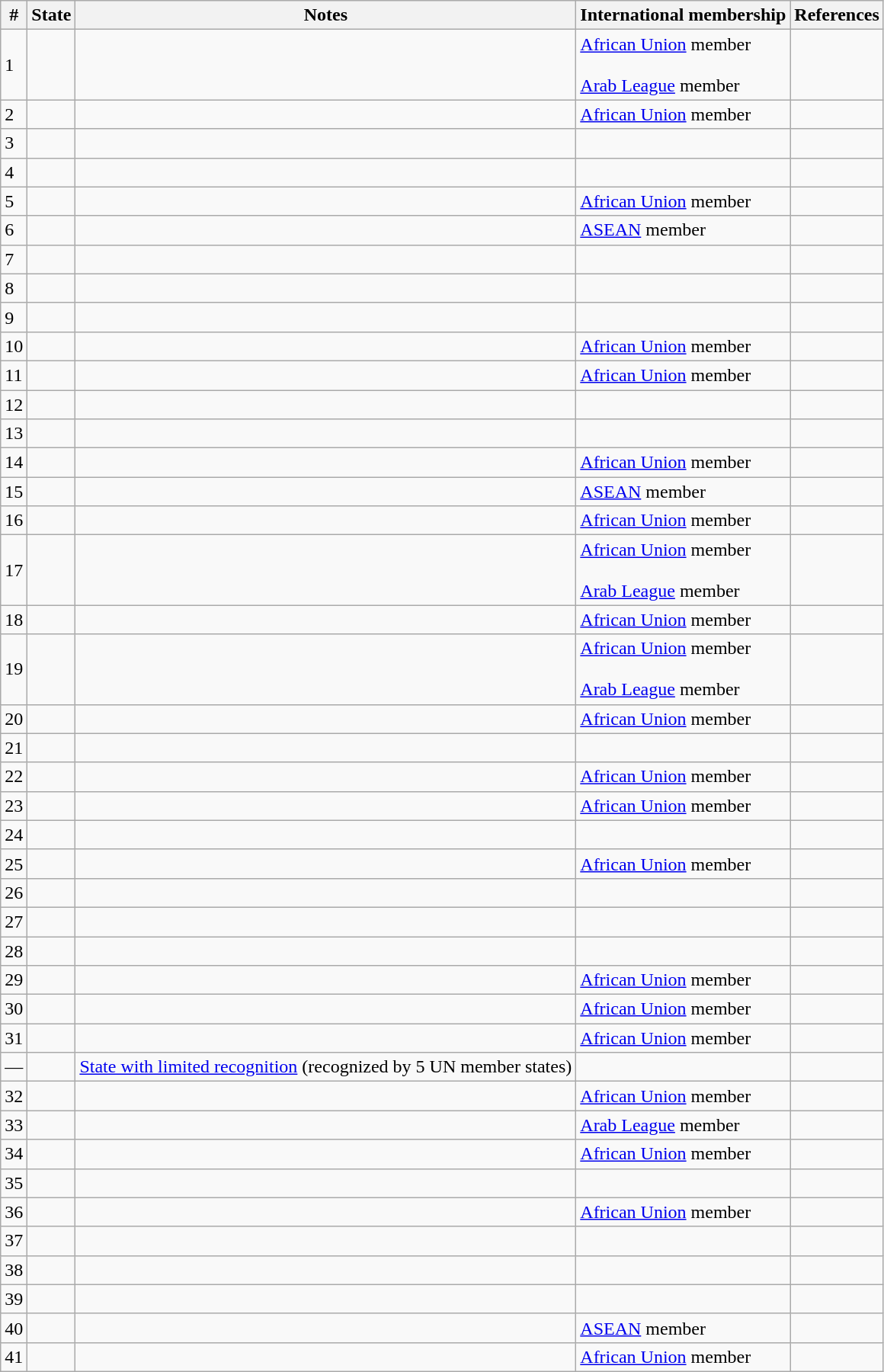<table class="wikitable sortable">
<tr>
<th>#</th>
<th>State</th>
<th>Notes</th>
<th>International membership</th>
<th>References</th>
</tr>
<tr>
<td>1</td>
<td></td>
<td></td>
<td> <a href='#'>African Union</a> member <br><br> <a href='#'>Arab League</a> member</td>
<td></td>
</tr>
<tr>
<td>2</td>
<td></td>
<td></td>
<td> <a href='#'>African Union</a> member</td>
<td></td>
</tr>
<tr>
<td>3</td>
<td></td>
<td></td>
<td></td>
<td></td>
</tr>
<tr>
<td>4</td>
<td></td>
<td></td>
<td></td>
<td></td>
</tr>
<tr>
<td>5</td>
<td></td>
<td></td>
<td> <a href='#'>African Union</a> member</td>
<td></td>
</tr>
<tr>
<td>6</td>
<td></td>
<td></td>
<td> <a href='#'>ASEAN</a> member</td>
<td></td>
</tr>
<tr>
<td>7</td>
<td></td>
<td></td>
<td></td>
<td></td>
</tr>
<tr>
<td>8</td>
<td></td>
<td></td>
<td></td>
<td></td>
</tr>
<tr>
<td>9</td>
<td></td>
<td></td>
<td></td>
<td></td>
</tr>
<tr>
<td>10</td>
<td></td>
<td></td>
<td> <a href='#'>African Union</a> member</td>
<td></td>
</tr>
<tr>
<td>11</td>
<td></td>
<td></td>
<td> <a href='#'>African Union</a> member</td>
<td></td>
</tr>
<tr>
<td>12</td>
<td></td>
<td></td>
<td></td>
<td></td>
</tr>
<tr>
<td>13</td>
<td></td>
<td></td>
<td></td>
<td></td>
</tr>
<tr>
<td>14</td>
<td></td>
<td></td>
<td> <a href='#'>African Union</a> member</td>
<td></td>
</tr>
<tr>
<td>15</td>
<td></td>
<td></td>
<td> <a href='#'>ASEAN</a> member</td>
<td></td>
</tr>
<tr>
<td>16</td>
<td></td>
<td></td>
<td> <a href='#'>African Union</a> member</td>
<td></td>
</tr>
<tr>
<td>17</td>
<td></td>
<td></td>
<td> <a href='#'>African Union</a> member <br><br> <a href='#'>Arab League</a> member</td>
<td></td>
</tr>
<tr>
<td>18</td>
<td></td>
<td></td>
<td> <a href='#'>African Union</a> member</td>
<td></td>
</tr>
<tr>
<td>19</td>
<td></td>
<td></td>
<td> <a href='#'>African Union</a> member <br><br> <a href='#'>Arab League</a> member</td>
<td></td>
</tr>
<tr>
<td>20</td>
<td></td>
<td></td>
<td> <a href='#'>African Union</a> member</td>
<td></td>
</tr>
<tr>
<td>21</td>
<td></td>
<td></td>
<td></td>
<td></td>
</tr>
<tr>
<td>22</td>
<td></td>
<td></td>
<td> <a href='#'>African Union</a> member</td>
<td></td>
</tr>
<tr>
<td>23</td>
<td></td>
<td></td>
<td> <a href='#'>African Union</a> member</td>
<td></td>
</tr>
<tr>
<td>24</td>
<td></td>
<td></td>
<td></td>
<td></td>
</tr>
<tr>
<td>25</td>
<td></td>
<td></td>
<td> <a href='#'>African Union</a> member</td>
<td></td>
</tr>
<tr>
<td>26</td>
<td></td>
<td></td>
<td></td>
<td></td>
</tr>
<tr>
<td>27</td>
<td></td>
<td></td>
<td></td>
<td></td>
</tr>
<tr>
<td>28</td>
<td></td>
<td></td>
<td></td>
<td></td>
</tr>
<tr>
<td>29</td>
<td></td>
<td></td>
<td> <a href='#'>African Union</a> member</td>
<td></td>
</tr>
<tr>
<td>30</td>
<td></td>
<td></td>
<td> <a href='#'>African Union</a> member</td>
<td></td>
</tr>
<tr>
<td>31</td>
<td></td>
<td></td>
<td> <a href='#'>African Union</a> member</td>
<td></td>
</tr>
<tr>
<td>—</td>
<td></td>
<td><a href='#'>State with limited recognition</a> (recognized by 5 UN member states)</td>
<td></td>
<td></td>
</tr>
<tr>
<td>32</td>
<td></td>
<td></td>
<td> <a href='#'>African Union</a> member</td>
<td></td>
</tr>
<tr>
<td>33</td>
<td></td>
<td></td>
<td> <a href='#'>Arab League</a> member</td>
<td></td>
</tr>
<tr>
<td>34</td>
<td></td>
<td></td>
<td> <a href='#'>African Union</a> member</td>
<td></td>
</tr>
<tr>
<td>35</td>
<td></td>
<td></td>
<td></td>
<td></td>
</tr>
<tr>
<td>36</td>
<td></td>
<td></td>
<td> <a href='#'>African Union</a> member</td>
<td></td>
</tr>
<tr>
<td>37</td>
<td></td>
<td></td>
<td></td>
<td></td>
</tr>
<tr>
<td>38</td>
<td></td>
<td></td>
<td></td>
<td></td>
</tr>
<tr>
<td>39</td>
<td></td>
<td></td>
<td></td>
<td></td>
</tr>
<tr>
<td>40</td>
<td></td>
<td></td>
<td> <a href='#'>ASEAN</a> member</td>
<td></td>
</tr>
<tr>
<td>41</td>
<td></td>
<td></td>
<td> <a href='#'>African Union</a> member</td>
<td></td>
</tr>
</table>
